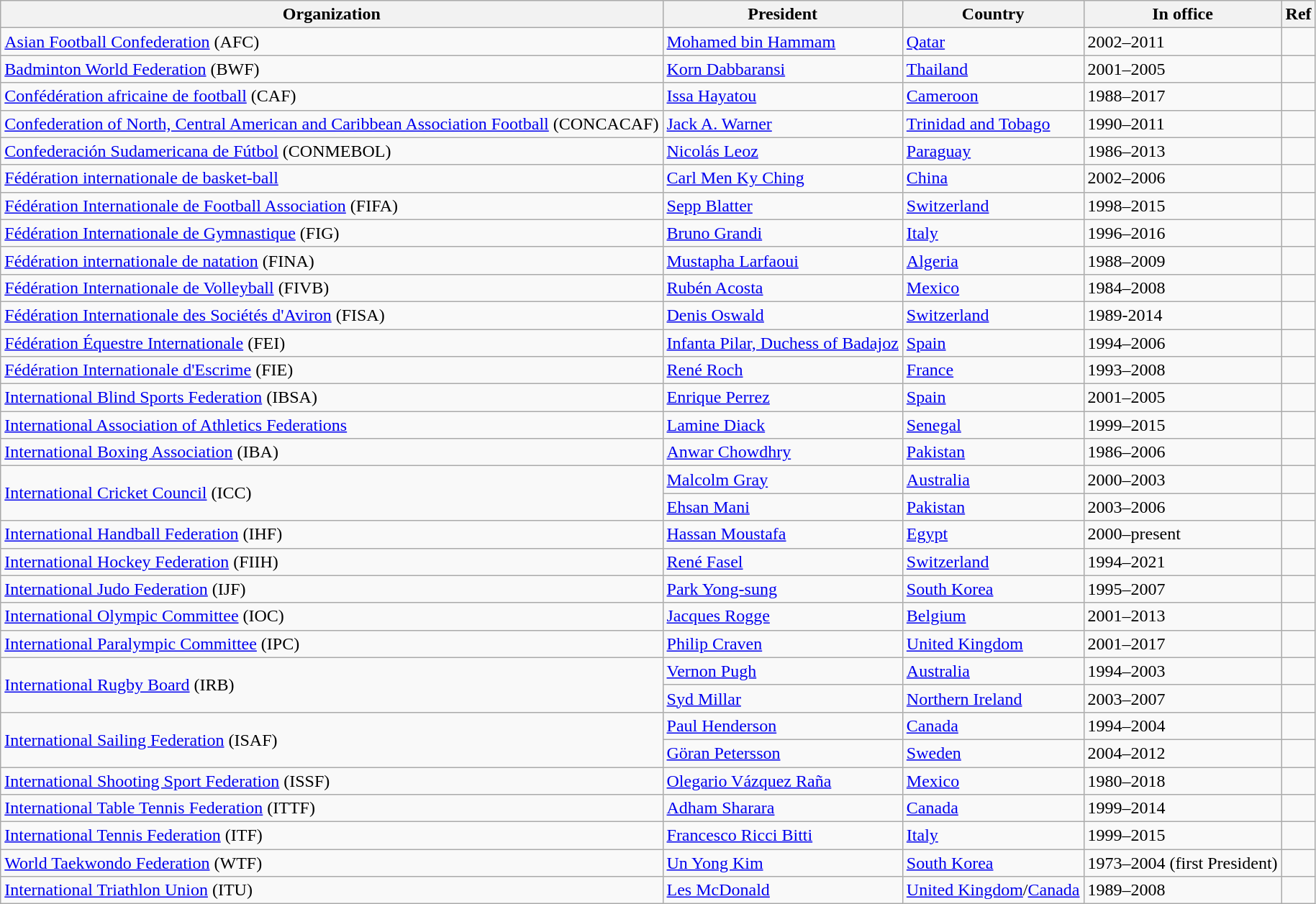<table class="wikitable unsortable">
<tr>
<th>Organization</th>
<th>President</th>
<th>Country</th>
<th>In office</th>
<th>Ref</th>
</tr>
<tr>
<td><a href='#'>Asian Football Confederation</a> (AFC)</td>
<td><a href='#'>Mohamed bin Hammam</a></td>
<td><a href='#'>Qatar</a></td>
<td>2002–2011</td>
<td></td>
</tr>
<tr>
<td><a href='#'>Badminton World Federation</a> (BWF)</td>
<td><a href='#'>Korn Dabbaransi</a></td>
<td><a href='#'>Thailand</a></td>
<td>2001–2005</td>
<td></td>
</tr>
<tr>
<td><a href='#'>Confédération africaine de football</a> (CAF)</td>
<td><a href='#'>Issa Hayatou</a></td>
<td><a href='#'>Cameroon</a></td>
<td>1988–2017</td>
<td></td>
</tr>
<tr>
<td><a href='#'>Confederation of North, Central American and Caribbean Association Football</a> (CONCACAF)</td>
<td><a href='#'>Jack A. Warner</a></td>
<td><a href='#'>Trinidad and Tobago</a></td>
<td>1990–2011</td>
<td></td>
</tr>
<tr>
<td><a href='#'>Confederación Sudamericana de Fútbol</a> (CONMEBOL)</td>
<td><a href='#'>Nicolás Leoz</a></td>
<td><a href='#'>Paraguay</a></td>
<td>1986–2013</td>
<td></td>
</tr>
<tr>
<td><a href='#'>Fédération internationale de basket-ball</a></td>
<td><a href='#'>Carl Men Ky Ching</a></td>
<td><a href='#'>China</a></td>
<td>2002–2006</td>
<td></td>
</tr>
<tr>
<td><a href='#'>Fédération Internationale de Football Association</a> (FIFA)</td>
<td><a href='#'>Sepp Blatter</a></td>
<td><a href='#'>Switzerland</a></td>
<td>1998–2015</td>
<td></td>
</tr>
<tr>
<td><a href='#'>Fédération Internationale de Gymnastique</a> (FIG)</td>
<td><a href='#'>Bruno Grandi</a></td>
<td><a href='#'>Italy</a></td>
<td>1996–2016</td>
<td></td>
</tr>
<tr>
<td><a href='#'>Fédération internationale de natation</a> (FINA)</td>
<td><a href='#'>Mustapha Larfaoui</a></td>
<td><a href='#'>Algeria</a></td>
<td>1988–2009</td>
<td></td>
</tr>
<tr>
<td><a href='#'>Fédération Internationale de Volleyball</a> (FIVB)</td>
<td><a href='#'>Rubén Acosta</a></td>
<td><a href='#'>Mexico</a></td>
<td>1984–2008</td>
<td></td>
</tr>
<tr>
<td><a href='#'>Fédération Internationale des Sociétés d'Aviron</a> (FISA)</td>
<td><a href='#'>Denis Oswald</a></td>
<td><a href='#'>Switzerland</a></td>
<td>1989-2014</td>
<td></td>
</tr>
<tr>
<td><a href='#'>Fédération Équestre Internationale</a> (FEI)</td>
<td><a href='#'>Infanta Pilar, Duchess of Badajoz</a></td>
<td><a href='#'>Spain</a></td>
<td>1994–2006</td>
<td></td>
</tr>
<tr>
<td><a href='#'>Fédération Internationale d'Escrime</a> (FIE)</td>
<td><a href='#'>René Roch</a></td>
<td><a href='#'>France</a></td>
<td>1993–2008</td>
<td></td>
</tr>
<tr>
<td><a href='#'>International Blind Sports Federation</a> (IBSA)</td>
<td><a href='#'>Enrique Perrez</a></td>
<td><a href='#'>Spain</a></td>
<td>2001–2005</td>
<td></td>
</tr>
<tr>
<td><a href='#'>International Association of Athletics Federations</a></td>
<td><a href='#'>Lamine Diack</a></td>
<td><a href='#'>Senegal</a></td>
<td>1999–2015</td>
<td></td>
</tr>
<tr>
<td><a href='#'>International Boxing Association</a> (IBA)</td>
<td><a href='#'>Anwar Chowdhry</a></td>
<td><a href='#'>Pakistan</a></td>
<td>1986–2006</td>
<td></td>
</tr>
<tr>
<td rowspan="2"><a href='#'>International Cricket Council</a> (ICC)</td>
<td><a href='#'>Malcolm Gray</a></td>
<td><a href='#'>Australia</a></td>
<td>2000–2003</td>
<td></td>
</tr>
<tr>
<td><a href='#'>Ehsan Mani</a></td>
<td><a href='#'>Pakistan</a></td>
<td>2003–2006</td>
<td></td>
</tr>
<tr>
<td><a href='#'>International Handball Federation</a> (IHF)</td>
<td><a href='#'>Hassan Moustafa</a></td>
<td><a href='#'>Egypt</a></td>
<td>2000–present</td>
<td></td>
</tr>
<tr>
<td><a href='#'>International Hockey Federation</a> (FIIH)</td>
<td><a href='#'>René Fasel</a></td>
<td><a href='#'>Switzerland</a></td>
<td>1994–2021</td>
<td></td>
</tr>
<tr>
<td><a href='#'>International Judo Federation</a> (IJF)</td>
<td><a href='#'>Park Yong-sung</a></td>
<td><a href='#'>South Korea</a></td>
<td>1995–2007</td>
<td></td>
</tr>
<tr>
<td><a href='#'>International Olympic Committee</a> (IOC)</td>
<td><a href='#'>Jacques Rogge</a></td>
<td><a href='#'>Belgium</a></td>
<td>2001–2013</td>
<td></td>
</tr>
<tr>
<td><a href='#'>International Paralympic Committee</a> (IPC)</td>
<td><a href='#'>Philip Craven</a></td>
<td><a href='#'>United Kingdom</a></td>
<td>2001–2017</td>
<td></td>
</tr>
<tr>
<td rowspan="2"><a href='#'>International Rugby Board</a> (IRB)</td>
<td><a href='#'>Vernon Pugh</a></td>
<td><a href='#'>Australia</a></td>
<td>1994–2003</td>
<td></td>
</tr>
<tr>
<td><a href='#'>Syd Millar</a></td>
<td><a href='#'>Northern Ireland</a></td>
<td>2003–2007</td>
<td></td>
</tr>
<tr>
<td rowspan="2"><a href='#'>International Sailing Federation</a> (ISAF)</td>
<td><a href='#'>Paul Henderson</a></td>
<td><a href='#'>Canada</a></td>
<td>1994–2004</td>
<td></td>
</tr>
<tr>
<td><a href='#'>Göran Petersson</a></td>
<td><a href='#'>Sweden</a></td>
<td>2004–2012</td>
<td></td>
</tr>
<tr>
<td><a href='#'>International Shooting Sport Federation</a> (ISSF)</td>
<td><a href='#'>Olegario Vázquez Raña</a></td>
<td><a href='#'>Mexico</a></td>
<td>1980–2018</td>
<td></td>
</tr>
<tr>
<td><a href='#'>International Table Tennis Federation</a> (ITTF)</td>
<td><a href='#'>Adham Sharara</a></td>
<td><a href='#'>Canada</a></td>
<td>1999–2014</td>
<td></td>
</tr>
<tr>
<td><a href='#'>International Tennis Federation</a> (ITF)</td>
<td><a href='#'>Francesco Ricci Bitti</a></td>
<td><a href='#'>Italy</a></td>
<td>1999–2015</td>
<td></td>
</tr>
<tr>
<td><a href='#'>World Taekwondo Federation</a> (WTF)</td>
<td><a href='#'>Un Yong Kim</a></td>
<td><a href='#'>South Korea</a></td>
<td>1973–2004 (first President)</td>
<td></td>
</tr>
<tr>
<td><a href='#'>International Triathlon Union</a> (ITU)</td>
<td><a href='#'>Les McDonald</a></td>
<td><a href='#'>United Kingdom</a>/<a href='#'>Canada</a></td>
<td>1989–2008</td>
<td></td>
</tr>
</table>
